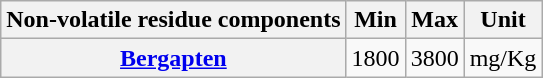<table class="wikitable plainrowheaders">
<tr>
<th scope="col">Non-volatile residue components</th>
<th scope="col">Min</th>
<th scope="col">Max</th>
<th scope="col">Unit</th>
</tr>
<tr>
<th scope="row"><a href='#'>Bergapten</a></th>
<td>1800</td>
<td>3800</td>
<td>mg/Kg</td>
</tr>
</table>
